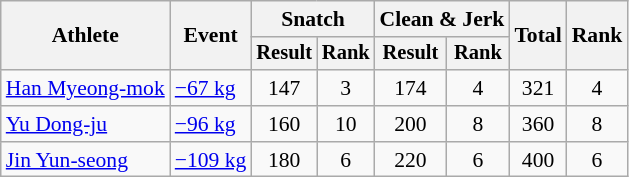<table class="wikitable" style="font-size:90%; text-align:center">
<tr>
<th rowspan="2">Athlete</th>
<th rowspan="2">Event</th>
<th colspan="2">Snatch</th>
<th colspan="2">Clean & Jerk</th>
<th rowspan="2">Total</th>
<th rowspan="2">Rank</th>
</tr>
<tr style="font-size:95%">
<th>Result</th>
<th>Rank</th>
<th>Result</th>
<th>Rank</th>
</tr>
<tr>
<td style="text-align:left"><a href='#'>Han Myeong-mok</a></td>
<td style="text-align:left"><a href='#'>−67 kg</a></td>
<td>147</td>
<td>3</td>
<td>174</td>
<td>4</td>
<td>321</td>
<td>4</td>
</tr>
<tr>
<td style="text-align:left"><a href='#'>Yu Dong-ju</a></td>
<td style="text-align:left"><a href='#'>−96 kg</a></td>
<td>160</td>
<td>10</td>
<td>200</td>
<td>8</td>
<td>360</td>
<td>8</td>
</tr>
<tr>
<td style="text-align:left"><a href='#'>Jin Yun-seong</a></td>
<td style="text-align:left"><a href='#'>−109 kg</a></td>
<td>180</td>
<td>6</td>
<td>220</td>
<td>6</td>
<td>400</td>
<td>6</td>
</tr>
</table>
